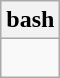<table class="wikitable">
<tr>
<th>bash</th>
</tr>
<tr>
<td><br></td>
</tr>
</table>
